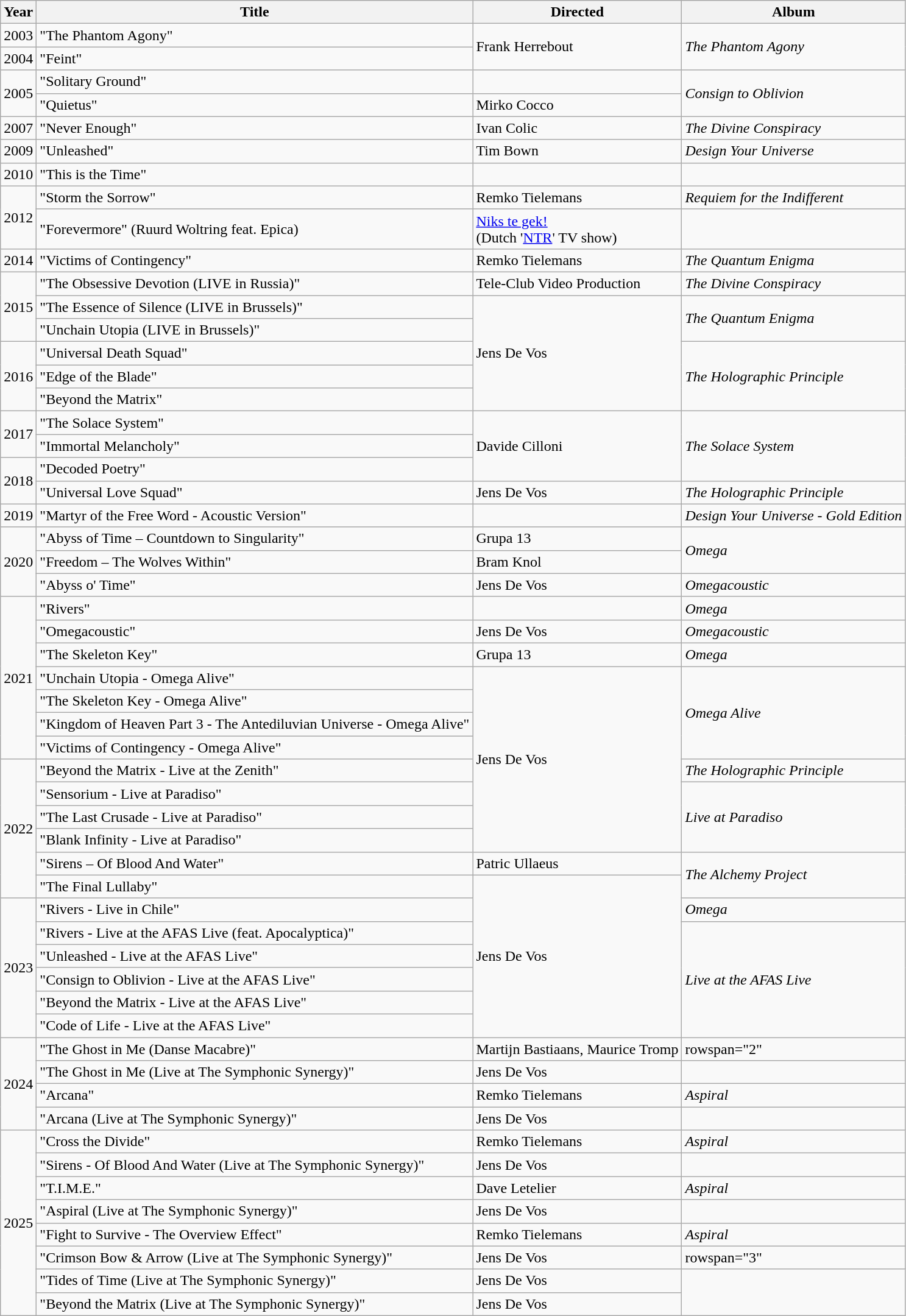<table class=wikitable>
<tr>
<th>Year</th>
<th>Title</th>
<th>Directed</th>
<th>Album</th>
</tr>
<tr>
<td>2003</td>
<td>"The Phantom Agony"</td>
<td rowspan=2>Frank Herrebout</td>
<td rowspan=2><em>The Phantom Agony</em></td>
</tr>
<tr>
<td>2004</td>
<td>"Feint"</td>
</tr>
<tr>
<td rowspan=2>2005</td>
<td>"Solitary Ground"</td>
<td></td>
<td rowspan=2><em>Consign to Oblivion</em></td>
</tr>
<tr>
<td>"Quietus"</td>
<td>Mirko Cocco</td>
</tr>
<tr>
<td>2007</td>
<td>"Never Enough"</td>
<td>Ivan Colic</td>
<td><em>The Divine Conspiracy</em></td>
</tr>
<tr>
<td>2009</td>
<td>"Unleashed"</td>
<td>Tim Bown</td>
<td><em>Design Your Universe</em></td>
</tr>
<tr>
<td>2010</td>
<td>"This is the Time"</td>
<td></td>
<td></td>
</tr>
<tr>
<td rowspan=2>2012</td>
<td>"Storm the Sorrow"</td>
<td>Remko Tielemans</td>
<td><em>Requiem for the Indifferent</em></td>
</tr>
<tr>
<td>"Forevermore" (Ruurd Woltring feat. Epica)</td>
<td><a href='#'>Niks te gek!</a><br>(Dutch '<a href='#'>NTR</a>' TV show)</td>
<td></td>
</tr>
<tr>
<td>2014</td>
<td>"Victims of Contingency"</td>
<td>Remko Tielemans</td>
<td><em>The Quantum Enigma</em></td>
</tr>
<tr>
<td rowspan=3>2015</td>
<td>"The Obsessive Devotion (LIVE in Russia)"</td>
<td>Tele-Club Video Production</td>
<td><em>The Divine Conspiracy</em></td>
</tr>
<tr>
<td>"The Essence of Silence (LIVE in Brussels)"</td>
<td rowspan=5>Jens De Vos</td>
<td rowspan=2><em>The Quantum Enigma</em></td>
</tr>
<tr>
<td>"Unchain Utopia (LIVE in Brussels)"</td>
</tr>
<tr>
<td rowspan="3">2016</td>
<td>"Universal Death Squad"</td>
<td rowspan="3"><em>The Holographic Principle</em></td>
</tr>
<tr>
<td>"Edge of the Blade"</td>
</tr>
<tr>
<td>"Beyond the Matrix"</td>
</tr>
<tr>
<td rowspan=2>2017</td>
<td>"The Solace System"</td>
<td rowspan="3">Davide Cilloni</td>
<td rowspan="3"><em>The Solace System</em></td>
</tr>
<tr>
<td>"Immortal Melancholy"</td>
</tr>
<tr>
<td rowspan="2">2018</td>
<td>"Decoded Poetry"</td>
</tr>
<tr>
<td>"Universal Love Squad"</td>
<td>Jens De Vos</td>
<td><em>The Holographic Principle</em></td>
</tr>
<tr>
<td>2019</td>
<td>"Martyr of the Free Word - Acoustic Version"</td>
<td></td>
<td><em>Design Your Universe - Gold Edition</em></td>
</tr>
<tr>
<td rowspan="3">2020</td>
<td>"Abyss of Time – Countdown to Singularity"</td>
<td>Grupa 13</td>
<td rowspan="2"><em>Omega</em></td>
</tr>
<tr>
<td>"Freedom – The Wolves Within"</td>
<td>Bram Knol</td>
</tr>
<tr>
<td>"Abyss o' Time"</td>
<td>Jens De Vos</td>
<td><em>Omegacoustic</em></td>
</tr>
<tr>
<td rowspan="7">2021</td>
<td>"Rivers"</td>
<td></td>
<td><em>Omega</em></td>
</tr>
<tr>
<td>"Omegacoustic"</td>
<td>Jens De Vos</td>
<td><em>Omegacoustic</em></td>
</tr>
<tr>
<td>"The Skeleton Key"</td>
<td>Grupa 13</td>
<td><em>Omega</em></td>
</tr>
<tr>
<td>"Unchain Utopia - Omega Alive"</td>
<td rowspan="8">Jens De Vos</td>
<td rowspan="4"><em>Omega Alive</em></td>
</tr>
<tr>
<td>"The Skeleton Key - Omega Alive"</td>
</tr>
<tr>
<td>"Kingdom of Heaven Part 3 - The Antediluvian Universe - Omega Alive"</td>
</tr>
<tr>
<td>"Victims of Contingency - Omega Alive"</td>
</tr>
<tr>
<td rowspan="6">2022</td>
<td>"Beyond the Matrix - Live at the Zenith"</td>
<td><em>The Holographic Principle</em></td>
</tr>
<tr>
<td>"Sensorium - Live at Paradiso"</td>
<td rowspan="3"><em>Live at Paradiso</em></td>
</tr>
<tr>
<td>"The Last Crusade - Live at Paradiso"</td>
</tr>
<tr>
<td>"Blank Infinity - Live at Paradiso"</td>
</tr>
<tr>
<td>"Sirens – Of Blood And Water"</td>
<td>Patric Ullaeus</td>
<td rowspan="2"><em>The Alchemy Project</em></td>
</tr>
<tr>
<td>"The Final Lullaby"</td>
<td rowspan="7">Jens De Vos</td>
</tr>
<tr>
<td rowspan="6">2023</td>
<td>"Rivers - Live in Chile"</td>
<td><em>Omega</em></td>
</tr>
<tr>
<td>"Rivers - Live at the AFAS Live (feat. Apocalyptica)"</td>
<td rowspan="5"><em>Live at the AFAS Live</em></td>
</tr>
<tr>
<td>"Unleashed - Live at the AFAS Live"</td>
</tr>
<tr>
<td>"Consign to Oblivion - Live at the AFAS Live"</td>
</tr>
<tr>
<td>"Beyond the Matrix - Live at the AFAS Live"</td>
</tr>
<tr>
<td>"Code of Life - Live at the AFAS Live"</td>
</tr>
<tr>
<td rowspan="4">2024</td>
<td>"The Ghost in Me (Danse Macabre)"</td>
<td>Martijn Bastiaans, Maurice Tromp</td>
<td>rowspan="2" </td>
</tr>
<tr>
<td>"The Ghost in Me (Live at The Symphonic Synergy)"</td>
<td>Jens De Vos</td>
</tr>
<tr>
<td>"Arcana"</td>
<td>Remko Tielemans</td>
<td><em>Aspiral</em></td>
</tr>
<tr>
<td>"Arcana (Live at The Symphonic Synergy)"</td>
<td>Jens De Vos</td>
<td></td>
</tr>
<tr>
<td rowspan="8">2025</td>
<td>"Cross the Divide"</td>
<td>Remko Tielemans</td>
<td><em>Aspiral</em></td>
</tr>
<tr>
<td>"Sirens - Of Blood And Water (Live at The Symphonic Synergy)"</td>
<td>Jens De Vos</td>
<td></td>
</tr>
<tr>
<td>"T.I.M.E."</td>
<td>Dave Letelier</td>
<td><em>Aspiral</em></td>
</tr>
<tr>
<td>"Aspiral (Live at The Symphonic Synergy)"</td>
<td>Jens De Vos</td>
<td></td>
</tr>
<tr>
<td>"Fight to Survive - The Overview Effect"</td>
<td>Remko Tielemans</td>
<td><em>Aspiral</em></td>
</tr>
<tr>
<td>"Crimson Bow & Arrow (Live at The Symphonic Synergy)"</td>
<td>Jens De Vos</td>
<td>rowspan="3" </td>
</tr>
<tr>
<td>"Tides of Time (Live at The Symphonic Synergy)"</td>
<td>Jens De Vos</td>
</tr>
<tr>
<td>"Beyond the Matrix (Live at The Symphonic Synergy)"</td>
<td>Jens De Vos</td>
</tr>
</table>
